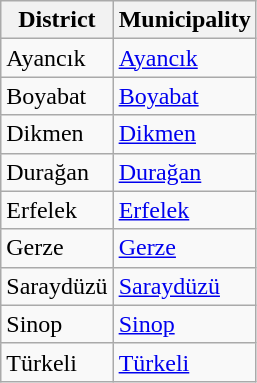<table class="sortable wikitable">
<tr>
<th>District</th>
<th>Municipality</th>
</tr>
<tr>
<td>Ayancık</td>
<td><a href='#'>Ayancık</a></td>
</tr>
<tr>
<td>Boyabat</td>
<td><a href='#'>Boyabat</a></td>
</tr>
<tr>
<td>Dikmen</td>
<td><a href='#'>Dikmen</a></td>
</tr>
<tr>
<td>Durağan</td>
<td><a href='#'>Durağan</a></td>
</tr>
<tr>
<td>Erfelek</td>
<td><a href='#'>Erfelek</a></td>
</tr>
<tr>
<td>Gerze</td>
<td><a href='#'>Gerze</a></td>
</tr>
<tr>
<td>Saraydüzü</td>
<td><a href='#'>Saraydüzü</a></td>
</tr>
<tr>
<td>Sinop</td>
<td><a href='#'>Sinop</a></td>
</tr>
<tr>
<td>Türkeli</td>
<td><a href='#'>Türkeli</a></td>
</tr>
</table>
